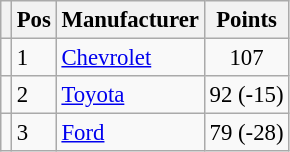<table class="wikitable" style="font-size: 95%;">
<tr>
<th></th>
<th>Pos</th>
<th>Manufacturer</th>
<th>Points</th>
</tr>
<tr>
<td align="left"></td>
<td>1</td>
<td><a href='#'>Chevrolet</a></td>
<td style="text-align:center;">107</td>
</tr>
<tr>
<td align="left"></td>
<td>2</td>
<td><a href='#'>Toyota</a></td>
<td style="text-align:right;">92 (-15)</td>
</tr>
<tr>
<td align="left"></td>
<td>3</td>
<td><a href='#'>Ford</a></td>
<td style="text-align:right;">79 (-28)</td>
</tr>
</table>
